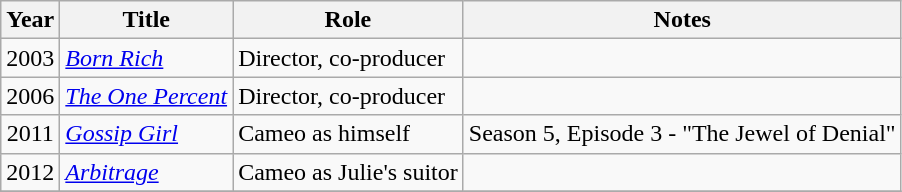<table class="wikitable sortable" >
<tr>
<th align="center">Year</th>
<th>Title</th>
<th>Role</th>
<th class="unsortable">Notes</th>
</tr>
<tr>
<td align="center">2003</td>
<td><em><a href='#'>Born Rich</a></em></td>
<td>Director, co-producer</td>
<td></td>
</tr>
<tr>
<td align="center">2006</td>
<td><em><a href='#'>The One Percent</a></em></td>
<td>Director, co-producer</td>
<td></td>
</tr>
<tr>
<td align="center">2011</td>
<td><em><a href='#'>Gossip Girl</a></em></td>
<td>Cameo as himself</td>
<td>Season 5, Episode 3 - "The Jewel of Denial"</td>
</tr>
<tr>
<td align="center">2012</td>
<td><em><a href='#'>Arbitrage</a></em></td>
<td>Cameo as Julie's suitor</td>
<td></td>
</tr>
<tr>
</tr>
</table>
